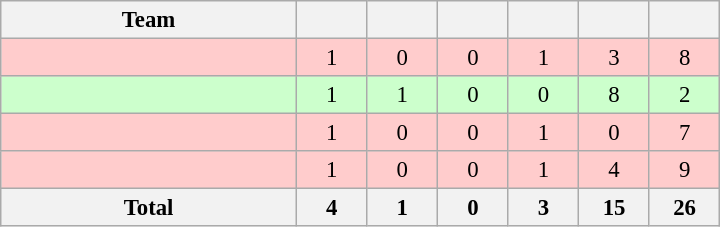<table class="wikitable" style="font-size:95%; text-align:center">
<tr>
<th width=190>Team</th>
<th width=40></th>
<th width=40></th>
<th width=40></th>
<th width=40></th>
<th width=40></th>
<th width=40></th>
</tr>
<tr bgcolor=#FFCCCC>
<td style="text-align:left;"></td>
<td>1</td>
<td>0</td>
<td>0</td>
<td>1</td>
<td>3</td>
<td>8</td>
</tr>
<tr bgcolor=#CCFFCC>
<td style="text-align:left;"></td>
<td>1</td>
<td>1</td>
<td>0</td>
<td>0</td>
<td>8</td>
<td>2</td>
</tr>
<tr bgcolor=#FFCCCC>
<td style="text-align:left;"></td>
<td>1</td>
<td>0</td>
<td>0</td>
<td>1</td>
<td>0</td>
<td>7</td>
</tr>
<tr bgcolor=#FFCCCC>
<td style="text-align:left;"></td>
<td>1</td>
<td>0</td>
<td>0</td>
<td>1</td>
<td>4</td>
<td>9</td>
</tr>
<tr>
<th>Total</th>
<th>4</th>
<th>1</th>
<th>0</th>
<th>3</th>
<th>15</th>
<th>26</th>
</tr>
</table>
